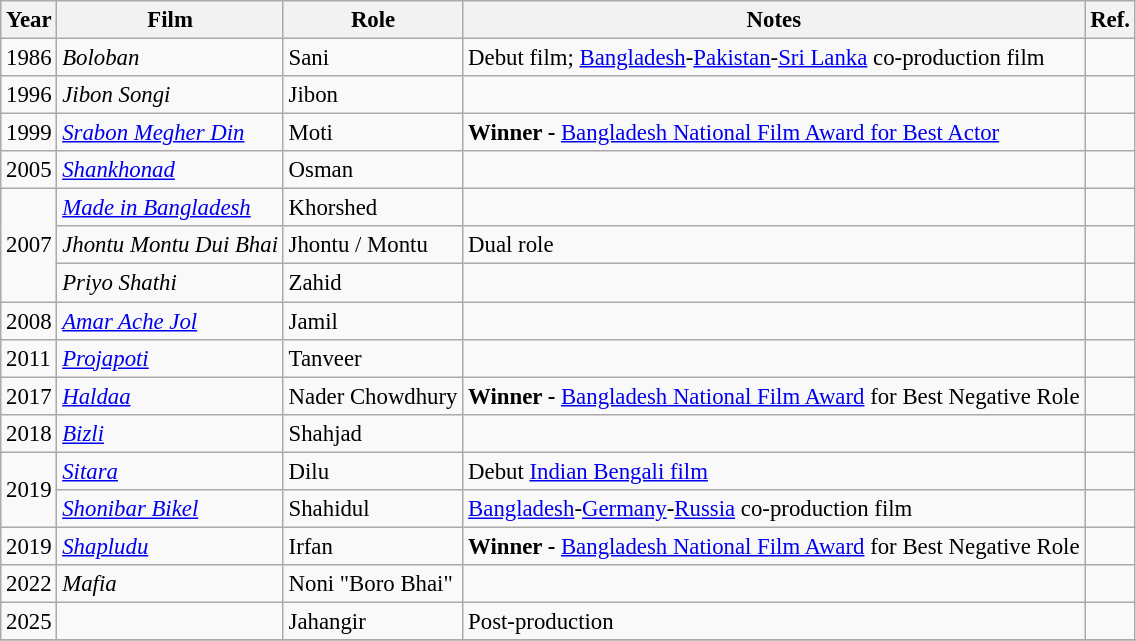<table class="wikitable" style="font-size: 95%;">
<tr>
<th>Year</th>
<th>Film</th>
<th>Role</th>
<th>Notes</th>
<th>Ref.</th>
</tr>
<tr>
<td>1986</td>
<td><em>Boloban</em></td>
<td>Sani</td>
<td>Debut film; <a href='#'>Bangladesh</a>-<a href='#'>Pakistan</a>-<a href='#'>Sri Lanka</a> co-production film</td>
<td></td>
</tr>
<tr>
<td>1996</td>
<td><em>Jibon Songi</em></td>
<td>Jibon</td>
<td></td>
<td></td>
</tr>
<tr>
<td rowspan="1">1999</td>
<td><em><a href='#'>Srabon Megher Din</a></em></td>
<td>Moti</td>
<td><strong>Winner -</strong> <a href='#'>Bangladesh National Film Award for Best Actor</a></td>
<td></td>
</tr>
<tr>
<td>2005</td>
<td><em><a href='#'>Shankhonad</a></em></td>
<td>Osman</td>
<td></td>
<td></td>
</tr>
<tr>
<td rowspan="3">2007</td>
<td><em><a href='#'>Made in Bangladesh</a></em></td>
<td>Khorshed</td>
<td></td>
<td></td>
</tr>
<tr>
<td><em>Jhontu Montu Dui Bhai</em></td>
<td>Jhontu / Montu</td>
<td>Dual role</td>
<td></td>
</tr>
<tr>
<td><em>Priyo Shathi</em></td>
<td>Zahid</td>
<td></td>
<td></td>
</tr>
<tr>
<td>2008</td>
<td><em><a href='#'>Amar Ache Jol</a></em></td>
<td>Jamil</td>
<td></td>
<td></td>
</tr>
<tr>
<td rowspan="1">2011</td>
<td><em><a href='#'>Projapoti</a></em></td>
<td>Tanveer</td>
<td></td>
<td></td>
</tr>
<tr>
<td>2017</td>
<td><em><a href='#'>Haldaa</a></em></td>
<td>Nader Chowdhury</td>
<td><strong>Winner -</strong> <a href='#'>Bangladesh National Film Award</a> for Best Negative Role</td>
<td></td>
</tr>
<tr>
<td>2018</td>
<td><em><a href='#'>Bizli</a></em></td>
<td>Shahjad</td>
<td></td>
<td></td>
</tr>
<tr>
<td rowspan="2">2019</td>
<td><em><a href='#'>Sitara</a></em></td>
<td>Dilu</td>
<td>Debut <a href='#'>Indian Bengali film</a></td>
<td></td>
</tr>
<tr>
<td><em><a href='#'>Shonibar Bikel</a></em></td>
<td>Shahidul</td>
<td><a href='#'>Bangladesh</a>-<a href='#'>Germany</a>-<a href='#'>Russia</a> co-production film</td>
<td></td>
</tr>
<tr>
<td>2019</td>
<td><em><a href='#'>Shapludu</a></em></td>
<td>Irfan</td>
<td><strong>Winner -</strong>  <a href='#'>Bangladesh National Film Award</a> for Best Negative Role</td>
<td></td>
</tr>
<tr>
<td>2022</td>
<td><em>Mafia</em></td>
<td>Noni "Boro Bhai"</td>
<td></td>
<td></td>
</tr>
<tr>
<td>2025</td>
<td></td>
<td>Jahangir</td>
<td>Post-production</td>
<td></td>
</tr>
<tr>
</tr>
</table>
